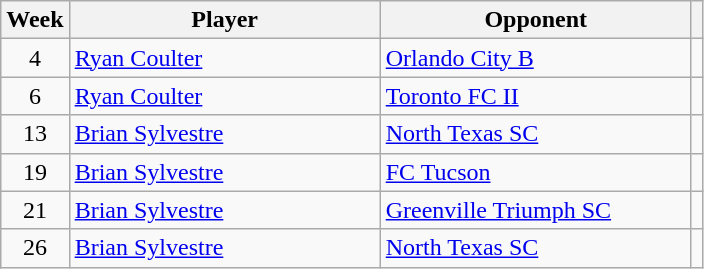<table class="wikitable" style="text-align:center;">
<tr>
<th>Week</th>
<th style="width:200px">Player</th>
<th style="width:200px">Opponent</th>
<th></th>
</tr>
<tr>
<td>4</td>
<td style="text-align:left;"> <a href='#'>Ryan Coulter</a></td>
<td style="text-align:left;"><a href='#'>Orlando City B</a></td>
<td></td>
</tr>
<tr>
<td>6</td>
<td style="text-align:left;"> <a href='#'>Ryan Coulter</a></td>
<td style="text-align:left;"><a href='#'>Toronto FC II</a></td>
<td></td>
</tr>
<tr>
<td>13</td>
<td style="text-align:left;"> <a href='#'>Brian Sylvestre</a></td>
<td style="text-align:left;"><a href='#'>North Texas SC</a></td>
<td></td>
</tr>
<tr>
<td>19</td>
<td style="text-align:left;"> <a href='#'>Brian Sylvestre</a></td>
<td style="text-align:left;"><a href='#'>FC Tucson</a></td>
<td></td>
</tr>
<tr>
<td>21</td>
<td style="text-align:left;"> <a href='#'>Brian Sylvestre</a></td>
<td style="text-align:left;"><a href='#'>Greenville Triumph SC</a></td>
<td></td>
</tr>
<tr>
<td>26</td>
<td style="text-align:left;"> <a href='#'>Brian Sylvestre</a></td>
<td style="text-align:left;"><a href='#'>North Texas SC</a></td>
<td></td>
</tr>
</table>
